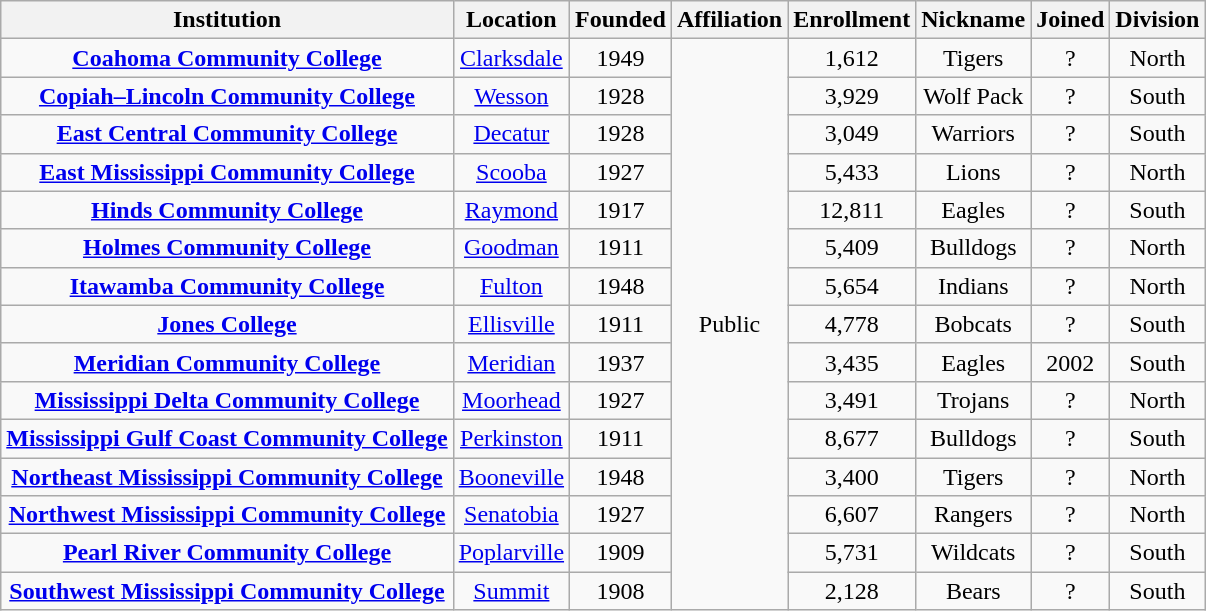<table class="wikitable sortable" style="text-align:center;">
<tr>
<th>Institution</th>
<th>Location</th>
<th>Founded</th>
<th>Affiliation</th>
<th>Enrollment</th>
<th>Nickname</th>
<th>Joined</th>
<th>Division</th>
</tr>
<tr>
<td><strong><a href='#'>Coahoma Community College</a></strong></td>
<td><a href='#'>Clarksdale</a></td>
<td>1949</td>
<td rowspan="15">Public</td>
<td>1,612</td>
<td>Tigers</td>
<td>?</td>
<td>North</td>
</tr>
<tr>
<td><strong><a href='#'>Copiah–Lincoln Community College</a></strong></td>
<td><a href='#'>Wesson</a></td>
<td>1928</td>
<td>3,929</td>
<td>Wolf Pack</td>
<td>?</td>
<td>South</td>
</tr>
<tr>
<td><strong><a href='#'>East Central Community College</a></strong></td>
<td><a href='#'>Decatur</a></td>
<td>1928</td>
<td>3,049</td>
<td>Warriors</td>
<td>?</td>
<td>South</td>
</tr>
<tr>
<td><strong><a href='#'>East Mississippi Community College</a></strong></td>
<td><a href='#'>Scooba</a></td>
<td>1927</td>
<td>5,433</td>
<td>Lions</td>
<td>?</td>
<td>North</td>
</tr>
<tr>
<td><strong><a href='#'>Hinds Community College</a></strong></td>
<td><a href='#'>Raymond</a></td>
<td>1917</td>
<td>12,811</td>
<td>Eagles</td>
<td>?</td>
<td>South</td>
</tr>
<tr>
<td><strong><a href='#'>Holmes Community College</a></strong></td>
<td><a href='#'>Goodman</a></td>
<td>1911</td>
<td>5,409</td>
<td>Bulldogs</td>
<td>?</td>
<td>North</td>
</tr>
<tr>
<td><strong><a href='#'>Itawamba Community College</a></strong></td>
<td><a href='#'>Fulton</a></td>
<td>1948</td>
<td>5,654</td>
<td>Indians</td>
<td>?</td>
<td>North</td>
</tr>
<tr>
<td><strong><a href='#'>Jones College</a></strong></td>
<td><a href='#'>Ellisville</a></td>
<td>1911</td>
<td>4,778</td>
<td>Bobcats</td>
<td>?</td>
<td>South</td>
</tr>
<tr>
<td><strong><a href='#'>Meridian Community College</a></strong></td>
<td><a href='#'>Meridian</a></td>
<td>1937</td>
<td>3,435</td>
<td>Eagles</td>
<td>2002</td>
<td>South</td>
</tr>
<tr>
<td><strong><a href='#'>Mississippi Delta Community College</a></strong></td>
<td><a href='#'>Moorhead</a></td>
<td>1927</td>
<td>3,491</td>
<td>Trojans</td>
<td>?</td>
<td>North</td>
</tr>
<tr>
<td><strong><a href='#'>Mississippi Gulf Coast Community College</a></strong></td>
<td><a href='#'>Perkinston</a></td>
<td>1911</td>
<td>8,677</td>
<td>Bulldogs</td>
<td>?</td>
<td>South</td>
</tr>
<tr>
<td><strong><a href='#'>Northeast Mississippi Community College</a></strong></td>
<td><a href='#'>Booneville</a></td>
<td>1948</td>
<td>3,400</td>
<td>Tigers</td>
<td>?</td>
<td>North</td>
</tr>
<tr>
<td><strong><a href='#'>Northwest Mississippi Community College</a></strong></td>
<td><a href='#'>Senatobia</a></td>
<td>1927</td>
<td>6,607</td>
<td>Rangers</td>
<td>?</td>
<td>North</td>
</tr>
<tr>
<td><strong><a href='#'>Pearl River Community College</a></strong></td>
<td><a href='#'>Poplarville</a></td>
<td>1909</td>
<td>5,731</td>
<td>Wildcats</td>
<td>?</td>
<td>South</td>
</tr>
<tr>
<td><strong><a href='#'>Southwest Mississippi Community College</a></strong></td>
<td><a href='#'>Summit</a></td>
<td>1908</td>
<td>2,128</td>
<td>Bears</td>
<td>?</td>
<td>South</td>
</tr>
</table>
